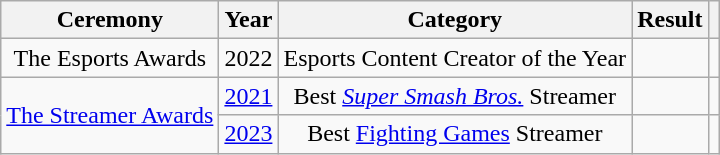<table class="wikitable" style="text-align:center;">
<tr>
<th>Ceremony</th>
<th>Year</th>
<th>Category</th>
<th>Result</th>
<th></th>
</tr>
<tr>
<td rowspan="1">The Esports Awards</td>
<td>2022</td>
<td>Esports Content Creator of the Year</td>
<td></td>
<td rowspan="1"></td>
</tr>
<tr>
<td rowspan="2"><a href='#'>The Streamer Awards</a></td>
<td><a href='#'>2021</a></td>
<td>Best <em><a href='#'>Super Smash Bros.</a></em> Streamer</td>
<td></td>
<td rowspan="1"></td>
</tr>
<tr>
<td><a href='#'>2023</a></td>
<td>Best <a href='#'>Fighting Games</a> Streamer</td>
<td></td>
<td></td>
</tr>
</table>
